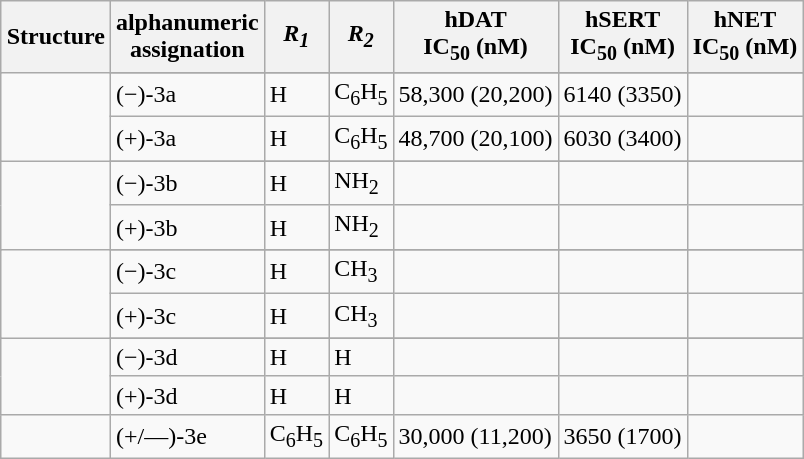<table class="wikitable sortable" style="margin: auto; border: none;">
<tr>
<th>Structure</th>
<th>alphanumeric<br>assignation</th>
<th><em>R<sub>1</sub></em></th>
<th><em>R<sub>2</sub></em></th>
<th>hDAT<br>IC<sub>50</sub> (nM)</th>
<th>hSERT<br>IC<sub>50</sub> (nM)</th>
<th>hNET<br>IC<sub>50</sub> (nM)</th>
</tr>
<tr>
<td rowspan=3></td>
</tr>
<tr>
<td>(−)-3a</td>
<td>H</td>
<td>C<sub>6</sub>H<sub>5</sub></td>
<td>58,300 (20,200)</td>
<td>6140 (3350)</td>
<td></td>
</tr>
<tr>
<td>(+)-3a</td>
<td>H</td>
<td>C<sub>6</sub>H<sub>5</sub></td>
<td>48,700 (20,100)</td>
<td>6030 (3400)</td>
<td></td>
</tr>
<tr>
<td rowspan=3></td>
</tr>
<tr>
<td>(−)-3b</td>
<td>H</td>
<td>NH<sub>2</sub></td>
<td></td>
<td></td>
<td></td>
</tr>
<tr>
<td>(+)-3b</td>
<td>H</td>
<td>NH<sub>2</sub></td>
<td></td>
<td></td>
<td></td>
</tr>
<tr>
<td rowspan=3></td>
</tr>
<tr>
<td>(−)-3c</td>
<td>H</td>
<td>CH<sub>3</sub></td>
<td></td>
<td></td>
<td></td>
</tr>
<tr>
<td>(+)-3c</td>
<td>H</td>
<td>CH<sub>3</sub></td>
<td></td>
<td></td>
<td></td>
</tr>
<tr>
<td rowspan=3></td>
</tr>
<tr>
<td>(−)-3d</td>
<td>H</td>
<td>H</td>
<td></td>
<td></td>
<td></td>
</tr>
<tr>
<td>(+)-3d</td>
<td>H</td>
<td>H</td>
<td></td>
<td></td>
<td></td>
</tr>
<tr>
<td></td>
<td>(+/—)-3e</td>
<td>C<sub>6</sub>H<sub>5</sub></td>
<td>C<sub>6</sub>H<sub>5</sub></td>
<td>30,000 (11,200)</td>
<td>3650 (1700)</td>
<td></td>
</tr>
</table>
